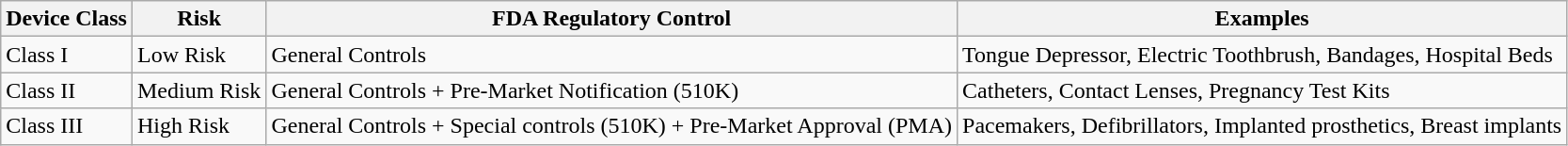<table class="wikitable">
<tr style="font-weight:bold; text-align:center; vertical-align:bottom;">
<th>Device   Class</th>
<th>Risk</th>
<th>FDA Regulatory Control</th>
<th>Examples</th>
</tr>
<tr>
<td style="vertical-align:bottom;">Class I</td>
<td style="vertical-align:bottom;">Low Risk</td>
<td style="vertical-align:bottom;">General Controls</td>
<td>Tongue Depressor, Electric Toothbrush, Bandages, Hospital Beds</td>
</tr>
<tr style="vertical-align:bottom;">
<td>Class II</td>
<td>Medium Risk</td>
<td>General Controls + Pre-Market Notification (510K)</td>
<td>Catheters, Contact Lenses, Pregnancy Test Kits</td>
</tr>
<tr style="vertical-align:bottom;">
<td>Class III</td>
<td>High Risk</td>
<td>General Controls + Special controls (510K) + Pre-Market Approval (PMA)</td>
<td>Pacemakers, Defibrillators, Implanted prosthetics, Breast implants</td>
</tr>
</table>
